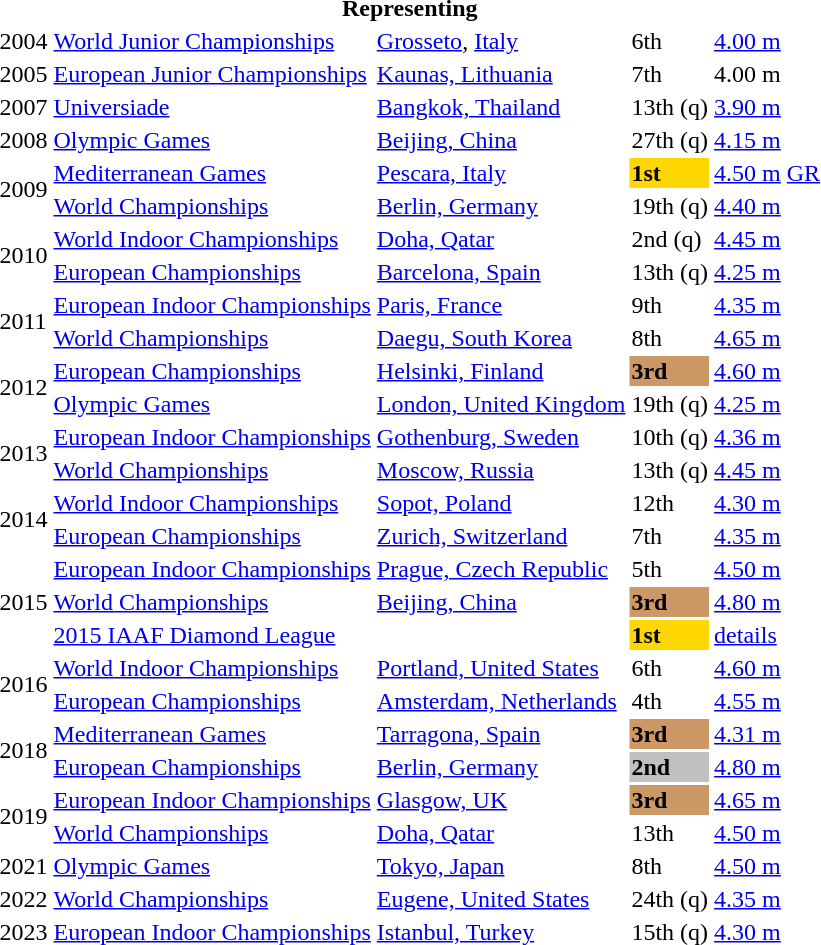<table>
<tr>
<th colspan="6">Representing </th>
</tr>
<tr>
<td>2004</td>
<td><a href='#'>World Junior Championships</a></td>
<td><a href='#'>Grosseto</a>, <a href='#'>Italy</a></td>
<td>6th</td>
<td><a href='#'>4.00 m</a></td>
</tr>
<tr>
<td>2005</td>
<td><a href='#'>European Junior Championships</a></td>
<td><a href='#'>Kaunas, Lithuania</a></td>
<td>7th</td>
<td>4.00 m</td>
</tr>
<tr>
<td>2007</td>
<td><a href='#'>Universiade</a></td>
<td><a href='#'>Bangkok, Thailand</a></td>
<td>13th (q)</td>
<td><a href='#'>3.90 m</a></td>
</tr>
<tr>
<td>2008</td>
<td><a href='#'>Olympic Games</a></td>
<td><a href='#'>Beijing, China</a></td>
<td>27th (q)</td>
<td><a href='#'>4.15 m</a></td>
</tr>
<tr>
<td rowspan=2>2009</td>
<td><a href='#'>Mediterranean Games</a></td>
<td><a href='#'>Pescara, Italy</a></td>
<td bgcolor="gold"><strong>1st</strong></td>
<td><a href='#'>4.50 m</a> <a href='#'>GR</a></td>
</tr>
<tr>
<td><a href='#'>World Championships</a></td>
<td><a href='#'>Berlin, Germany</a></td>
<td>19th (q)</td>
<td><a href='#'>4.40 m</a></td>
</tr>
<tr>
<td rowspan=2>2010</td>
<td><a href='#'>World Indoor Championships</a></td>
<td><a href='#'>Doha, Qatar</a></td>
<td>2nd (q)</td>
<td><a href='#'>4.45 m</a></td>
</tr>
<tr>
<td><a href='#'>European Championships</a></td>
<td><a href='#'>Barcelona, Spain</a></td>
<td>13th (q)</td>
<td><a href='#'>4.25 m</a></td>
</tr>
<tr>
<td rowspan=2>2011</td>
<td><a href='#'>European Indoor Championships</a></td>
<td><a href='#'>Paris, France</a></td>
<td>9th</td>
<td><a href='#'>4.35 m</a></td>
</tr>
<tr>
<td><a href='#'>World Championships</a></td>
<td><a href='#'>Daegu, South Korea</a></td>
<td>8th</td>
<td><a href='#'>4.65 m</a></td>
</tr>
<tr>
<td rowspan=2>2012</td>
<td><a href='#'>European Championships</a></td>
<td><a href='#'>Helsinki, Finland</a></td>
<td bgcolor="cc9966"><strong>3rd</strong></td>
<td><a href='#'>4.60 m</a></td>
</tr>
<tr>
<td><a href='#'>Olympic Games</a></td>
<td><a href='#'>London, United Kingdom</a></td>
<td>19th (q)</td>
<td><a href='#'>4.25 m</a></td>
</tr>
<tr>
<td rowspan=2>2013</td>
<td><a href='#'>European Indoor Championships</a></td>
<td><a href='#'>Gothenburg, Sweden</a></td>
<td>10th (q)</td>
<td><a href='#'>4.36 m</a></td>
</tr>
<tr>
<td><a href='#'>World Championships</a></td>
<td><a href='#'>Moscow, Russia</a></td>
<td>13th (q)</td>
<td><a href='#'>4.45 m</a></td>
</tr>
<tr>
<td rowspan=2>2014</td>
<td><a href='#'>World Indoor Championships</a></td>
<td><a href='#'>Sopot, Poland</a></td>
<td>12th</td>
<td><a href='#'>4.30 m</a></td>
</tr>
<tr>
<td><a href='#'>European Championships</a></td>
<td><a href='#'>Zurich, Switzerland</a></td>
<td>7th</td>
<td><a href='#'>4.35 m</a></td>
</tr>
<tr>
<td rowspan=3>2015</td>
<td><a href='#'>European Indoor Championships</a></td>
<td><a href='#'>Prague, Czech Republic</a></td>
<td>5th</td>
<td><a href='#'>4.50 m</a></td>
</tr>
<tr>
<td><a href='#'>World Championships</a></td>
<td><a href='#'>Beijing, China</a></td>
<td bgcolor="cc9966"><strong>3rd</strong></td>
<td><a href='#'>4.80 m</a></td>
</tr>
<tr>
<td colspan=2><a href='#'>2015 IAAF Diamond League</a></td>
<td bgcolor="gold"><strong>1st</strong></td>
<td><a href='#'>details</a></td>
</tr>
<tr>
<td rowspan=2>2016</td>
<td><a href='#'>World Indoor Championships</a></td>
<td><a href='#'>Portland, United States</a></td>
<td>6th</td>
<td><a href='#'>4.60 m</a></td>
</tr>
<tr>
<td><a href='#'>European Championships</a></td>
<td><a href='#'>Amsterdam, Netherlands</a></td>
<td>4th</td>
<td><a href='#'>4.55 m</a></td>
</tr>
<tr>
<td rowspan=2>2018</td>
<td><a href='#'>Mediterranean Games</a></td>
<td><a href='#'>Tarragona, Spain</a></td>
<td bgcolor=cc9966><strong>3rd</strong></td>
<td><a href='#'>4.31 m</a></td>
</tr>
<tr>
<td><a href='#'>European Championships</a></td>
<td><a href='#'>Berlin, Germany</a></td>
<td style="background:silver;"><strong>2nd</strong></td>
<td><a href='#'>4.80 m</a></td>
</tr>
<tr>
<td rowspan=2>2019</td>
<td><a href='#'>European Indoor Championships</a></td>
<td><a href='#'>Glasgow, UK</a></td>
<td bgcolor=cc9966><strong>3rd</strong></td>
<td><a href='#'>4.65 m</a></td>
</tr>
<tr>
<td><a href='#'>World Championships</a></td>
<td><a href='#'>Doha, Qatar</a></td>
<td>13th</td>
<td><a href='#'>4.50 m</a></td>
</tr>
<tr>
<td>2021</td>
<td><a href='#'>Olympic Games</a></td>
<td><a href='#'>Tokyo, Japan</a></td>
<td>8th</td>
<td><a href='#'>4.50 m</a></td>
</tr>
<tr>
<td>2022</td>
<td><a href='#'>World Championships</a></td>
<td><a href='#'>Eugene, United States</a></td>
<td>24th (q)</td>
<td><a href='#'>4.35 m</a></td>
</tr>
<tr>
<td>2023</td>
<td><a href='#'>European Indoor Championships</a></td>
<td><a href='#'>Istanbul, Turkey</a></td>
<td>15th (q)</td>
<td><a href='#'>4.30 m</a></td>
</tr>
</table>
